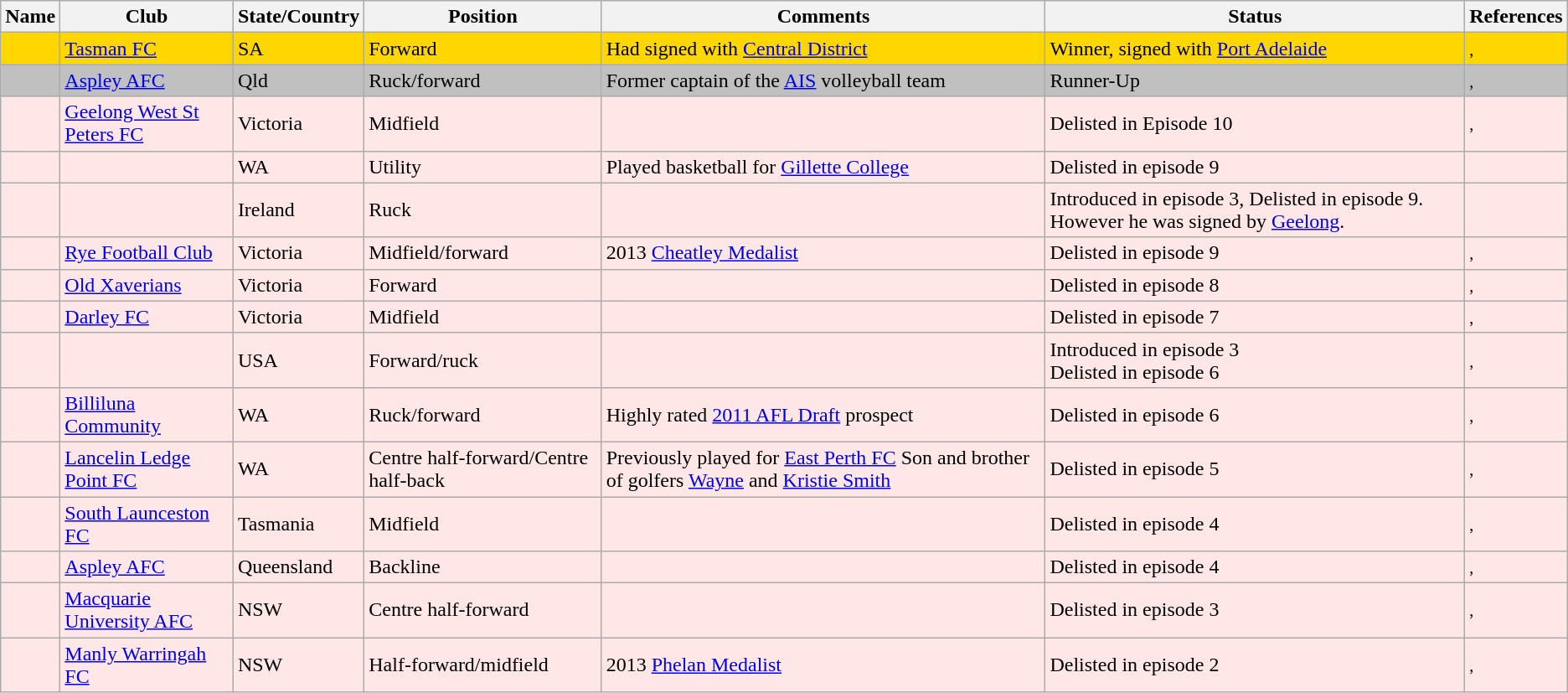<table class="wikitable sortable">
<tr>
<th>Name</th>
<th>Club</th>
<th>State/Country</th>
<th>Position</th>
<th>Comments</th>
<th>Status</th>
<th>References</th>
</tr>
<tr style="background:gold;">
<td></td>
<td><a href='#'>Tasman FC</a></td>
<td>SA</td>
<td>Forward</td>
<td>Had signed with <a href='#'>Central District</a></td>
<td>Winner, signed with <a href='#'>Port Adelaide</a></td>
<td><small>, </small></td>
</tr>
<tr style="background:silver;">
<td></td>
<td><a href='#'>Aspley AFC</a></td>
<td>Qld</td>
<td>Ruck/forward</td>
<td>Former captain of the <a href='#'>AIS</a> volleyball team</td>
<td>Runner-Up</td>
<td><small>, </small></td>
</tr>
<tr style="background:#ffe7e7;">
<td></td>
<td><a href='#'>Geelong West St Peters FC</a></td>
<td>Victoria</td>
<td>Midfield</td>
<td></td>
<td>Delisted in Episode 10</td>
<td><small>, </small></td>
</tr>
<tr style="background:#ffe7e7;">
<td></td>
<td></td>
<td>WA</td>
<td>Utility</td>
<td>Played basketball for <a href='#'>Gillette College</a></td>
<td>Delisted in episode 9</td>
<td><small></small></td>
</tr>
<tr style="background:#ffe7e7;">
<td></td>
<td></td>
<td>Ireland</td>
<td>Ruck</td>
<td></td>
<td>Introduced in episode 3, Delisted in episode 9. However he was signed by <a href='#'>Geelong</a>.</td>
<td><small></small></td>
</tr>
<tr style="background:#ffe7e7;">
<td></td>
<td><a href='#'>Rye Football Club</a></td>
<td>Victoria</td>
<td>Midfield/forward</td>
<td>2013 <a href='#'>Cheatley Medalist</a></td>
<td>Delisted in episode 9</td>
<td><small>, </small></td>
</tr>
<tr style="background:#ffe7e7;">
<td></td>
<td><a href='#'>Old Xaverians</a></td>
<td>Victoria</td>
<td>Forward</td>
<td></td>
<td>Delisted in episode 8</td>
<td><small>, </small></td>
</tr>
<tr style="background:#ffe7e7;">
<td></td>
<td><a href='#'>Darley FC</a></td>
<td>Victoria</td>
<td>Midfield</td>
<td></td>
<td>Delisted in episode 7</td>
<td><small>, </small></td>
</tr>
<tr style="background:#ffe7e7;">
<td></td>
<td></td>
<td>USA</td>
<td>Forward/ruck</td>
<td></td>
<td>Introduced in episode 3 <br> Delisted in episode 6</td>
<td><small> , </small></td>
</tr>
<tr style="background:#ffe7e7;">
<td></td>
<td><a href='#'>Billiluna Community</a></td>
<td>WA</td>
<td>Ruck/forward</td>
<td>Highly rated <a href='#'>2011 AFL Draft</a> prospect</td>
<td>Delisted in episode 6</td>
<td><small>, </small></td>
</tr>
<tr style="background:#ffe7e7;">
<td></td>
<td><a href='#'>Lancelin Ledge Point FC</a></td>
<td>WA</td>
<td>Centre half-forward/Centre half-back</td>
<td>Previously played for <a href='#'>East Perth FC</a>  Son and brother of golfers <a href='#'>Wayne</a> and <a href='#'>Kristie Smith</a></td>
<td>Delisted in episode 5</td>
<td><small>, </small></td>
</tr>
<tr style="background:#ffe7e7;">
<td></td>
<td><a href='#'>South Launceston FC</a></td>
<td>Tasmania</td>
<td>Midfield</td>
<td></td>
<td>Delisted in episode 4</td>
<td><small>, </small></td>
</tr>
<tr style="background:#ffe7e7;">
<td></td>
<td><a href='#'>Aspley AFC</a></td>
<td>Queensland</td>
<td>Backline</td>
<td></td>
<td>Delisted in episode 4</td>
<td><small>, </small></td>
</tr>
<tr style="background:#ffe7e7;">
<td></td>
<td><a href='#'>Macquarie University AFC</a></td>
<td>NSW</td>
<td>Centre half-forward</td>
<td></td>
<td>Delisted in episode 3</td>
<td><small>, </small></td>
</tr>
<tr style="background:#ffe7e7;">
<td></td>
<td><a href='#'>Manly Warringah FC</a></td>
<td>NSW</td>
<td>Half-forward/midfield</td>
<td>2013 <a href='#'>Phelan Medalist</a></td>
<td>Delisted in episode 2</td>
<td><small>, </small></td>
</tr>
</table>
